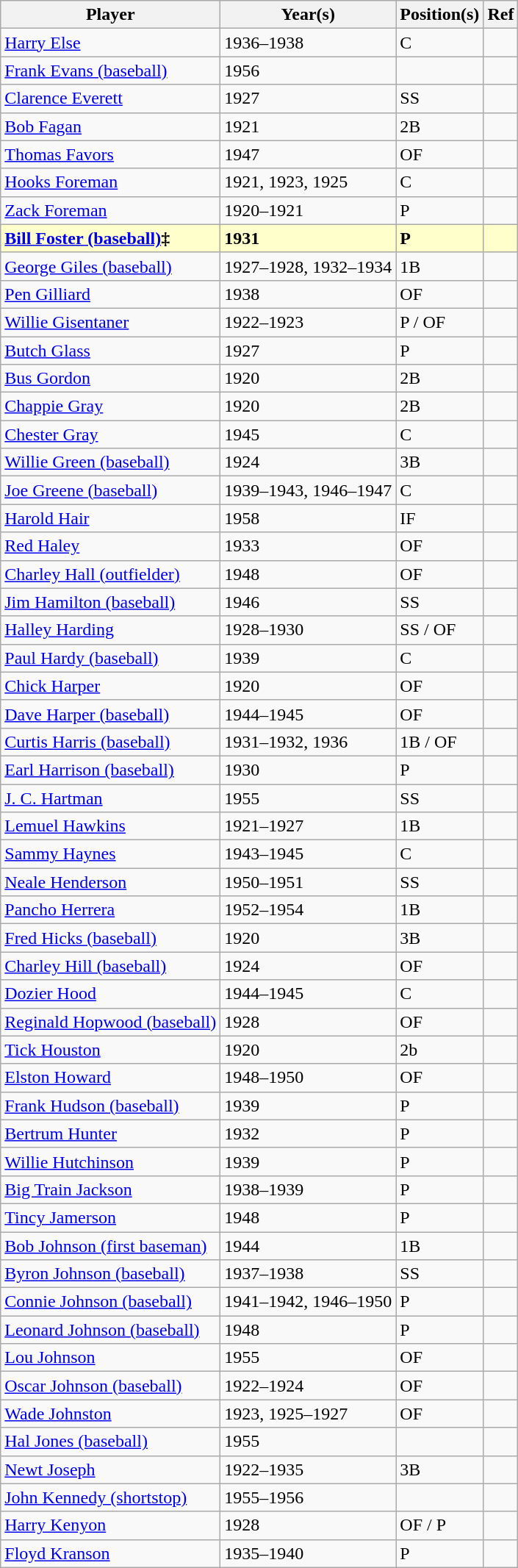<table class="wikitable">
<tr>
<th>Player</th>
<th>Year(s)</th>
<th>Position(s)</th>
<th>Ref</th>
</tr>
<tr>
<td><a href='#'>Harry Else</a></td>
<td>1936–1938</td>
<td>C</td>
<td></td>
</tr>
<tr>
<td><a href='#'>Frank Evans (baseball)</a></td>
<td>1956</td>
<td></td>
<td></td>
</tr>
<tr>
<td><a href='#'>Clarence Everett</a></td>
<td>1927</td>
<td>SS</td>
<td></td>
</tr>
<tr>
<td><a href='#'>Bob Fagan</a></td>
<td>1921</td>
<td>2B</td>
<td></td>
</tr>
<tr>
<td><a href='#'>Thomas Favors</a></td>
<td>1947</td>
<td>OF</td>
<td></td>
</tr>
<tr>
<td><a href='#'>Hooks Foreman</a></td>
<td>1921, 1923, 1925</td>
<td>C</td>
<td></td>
</tr>
<tr>
<td><a href='#'>Zack Foreman</a></td>
<td>1920–1921</td>
<td>P</td>
<td></td>
</tr>
<tr style="background:#FFFFCC;">
<td><strong><a href='#'>Bill Foster (baseball)</a>‡</strong></td>
<td><strong>1931</strong></td>
<td><strong>P</strong></td>
<td><strong></strong></td>
</tr>
<tr>
<td><a href='#'>George Giles (baseball)</a></td>
<td>1927–1928, 1932–1934</td>
<td>1B</td>
<td></td>
</tr>
<tr>
<td><a href='#'>Pen Gilliard</a></td>
<td>1938</td>
<td>OF</td>
<td></td>
</tr>
<tr>
<td><a href='#'>Willie Gisentaner</a></td>
<td>1922–1923</td>
<td>P / OF</td>
<td></td>
</tr>
<tr>
<td><a href='#'>Butch Glass</a></td>
<td>1927</td>
<td>P</td>
<td></td>
</tr>
<tr>
<td><a href='#'>Bus Gordon</a></td>
<td>1920</td>
<td>2B</td>
<td></td>
</tr>
<tr>
<td><a href='#'>Chappie Gray</a></td>
<td>1920</td>
<td>2B</td>
<td></td>
</tr>
<tr>
<td><a href='#'>Chester Gray</a></td>
<td>1945</td>
<td>C</td>
<td></td>
</tr>
<tr>
<td><a href='#'>Willie Green (baseball)</a></td>
<td>1924</td>
<td>3B</td>
<td></td>
</tr>
<tr>
<td><a href='#'>Joe Greene (baseball)</a></td>
<td>1939–1943, 1946–1947</td>
<td>C</td>
<td></td>
</tr>
<tr>
<td><a href='#'>Harold Hair</a></td>
<td>1958</td>
<td>IF</td>
<td></td>
</tr>
<tr>
<td><a href='#'>Red Haley</a></td>
<td>1933</td>
<td>OF</td>
<td></td>
</tr>
<tr>
<td><a href='#'>Charley Hall (outfielder)</a></td>
<td>1948</td>
<td>OF</td>
<td></td>
</tr>
<tr>
<td><a href='#'>Jim Hamilton (baseball)</a></td>
<td>1946</td>
<td>SS</td>
<td></td>
</tr>
<tr>
<td><a href='#'>Halley Harding</a></td>
<td>1928–1930</td>
<td>SS / OF</td>
<td></td>
</tr>
<tr>
<td><a href='#'>Paul Hardy (baseball)</a></td>
<td>1939</td>
<td>C</td>
<td></td>
</tr>
<tr>
<td><a href='#'>Chick Harper</a></td>
<td>1920</td>
<td>OF</td>
<td></td>
</tr>
<tr>
<td><a href='#'>Dave Harper (baseball)</a></td>
<td>1944–1945</td>
<td>OF</td>
<td></td>
</tr>
<tr>
<td><a href='#'>Curtis Harris (baseball)</a></td>
<td>1931–1932, 1936</td>
<td>1B / OF</td>
<td></td>
</tr>
<tr>
<td><a href='#'>Earl Harrison (baseball)</a></td>
<td>1930</td>
<td>P</td>
<td></td>
</tr>
<tr>
<td><a href='#'>J. C. Hartman</a></td>
<td>1955</td>
<td>SS</td>
<td></td>
</tr>
<tr>
<td><a href='#'>Lemuel Hawkins</a></td>
<td>1921–1927</td>
<td>1B</td>
<td></td>
</tr>
<tr>
<td><a href='#'>Sammy Haynes</a></td>
<td>1943–1945</td>
<td>C</td>
<td></td>
</tr>
<tr>
<td><a href='#'>Neale Henderson</a></td>
<td>1950–1951</td>
<td>SS</td>
<td></td>
</tr>
<tr>
<td><a href='#'>Pancho Herrera</a></td>
<td>1952–1954</td>
<td>1B</td>
<td></td>
</tr>
<tr>
<td><a href='#'>Fred Hicks (baseball)</a></td>
<td>1920</td>
<td>3B</td>
<td></td>
</tr>
<tr>
<td><a href='#'>Charley Hill (baseball)</a></td>
<td>1924</td>
<td>OF</td>
<td></td>
</tr>
<tr>
<td><a href='#'>Dozier Hood</a></td>
<td>1944–1945</td>
<td>C</td>
<td></td>
</tr>
<tr>
<td><a href='#'>Reginald Hopwood (baseball)</a></td>
<td>1928</td>
<td>OF</td>
<td></td>
</tr>
<tr>
<td><a href='#'>Tick Houston</a></td>
<td>1920</td>
<td>2b</td>
<td></td>
</tr>
<tr>
<td><a href='#'>Elston Howard</a></td>
<td>1948–1950</td>
<td>OF</td>
<td></td>
</tr>
<tr>
<td><a href='#'>Frank Hudson (baseball)</a></td>
<td>1939</td>
<td>P</td>
<td></td>
</tr>
<tr>
<td><a href='#'>Bertrum Hunter</a></td>
<td>1932</td>
<td>P</td>
<td></td>
</tr>
<tr>
<td><a href='#'>Willie Hutchinson</a></td>
<td>1939</td>
<td>P</td>
<td></td>
</tr>
<tr>
<td><a href='#'>Big Train Jackson</a></td>
<td>1938–1939</td>
<td>P</td>
<td></td>
</tr>
<tr>
<td><a href='#'>Tincy Jamerson</a></td>
<td>1948</td>
<td>P</td>
<td></td>
</tr>
<tr>
<td><a href='#'>Bob Johnson (first baseman)</a></td>
<td>1944</td>
<td>1B</td>
<td></td>
</tr>
<tr>
<td><a href='#'>Byron Johnson (baseball)</a></td>
<td>1937–1938</td>
<td>SS</td>
<td></td>
</tr>
<tr>
<td><a href='#'>Connie Johnson (baseball)</a></td>
<td>1941–1942, 1946–1950</td>
<td>P</td>
<td></td>
</tr>
<tr>
<td><a href='#'>Leonard Johnson (baseball)</a></td>
<td>1948</td>
<td>P</td>
<td></td>
</tr>
<tr>
<td><a href='#'>Lou Johnson</a></td>
<td>1955</td>
<td>OF</td>
<td></td>
</tr>
<tr>
<td><a href='#'>Oscar Johnson (baseball)</a></td>
<td>1922–1924</td>
<td>OF</td>
<td></td>
</tr>
<tr>
<td><a href='#'>Wade Johnston</a></td>
<td>1923, 1925–1927</td>
<td>OF</td>
<td></td>
</tr>
<tr>
<td><a href='#'>Hal Jones (baseball)</a></td>
<td>1955</td>
<td></td>
<td></td>
</tr>
<tr>
<td><a href='#'>Newt Joseph</a></td>
<td>1922–1935</td>
<td>3B</td>
<td></td>
</tr>
<tr>
<td><a href='#'>John Kennedy (shortstop)</a></td>
<td>1955–1956</td>
<td></td>
<td></td>
</tr>
<tr>
<td><a href='#'>Harry Kenyon</a></td>
<td>1928</td>
<td>OF / P</td>
<td></td>
</tr>
<tr>
<td><a href='#'>Floyd Kranson</a></td>
<td>1935–1940</td>
<td>P</td>
<td></td>
</tr>
</table>
